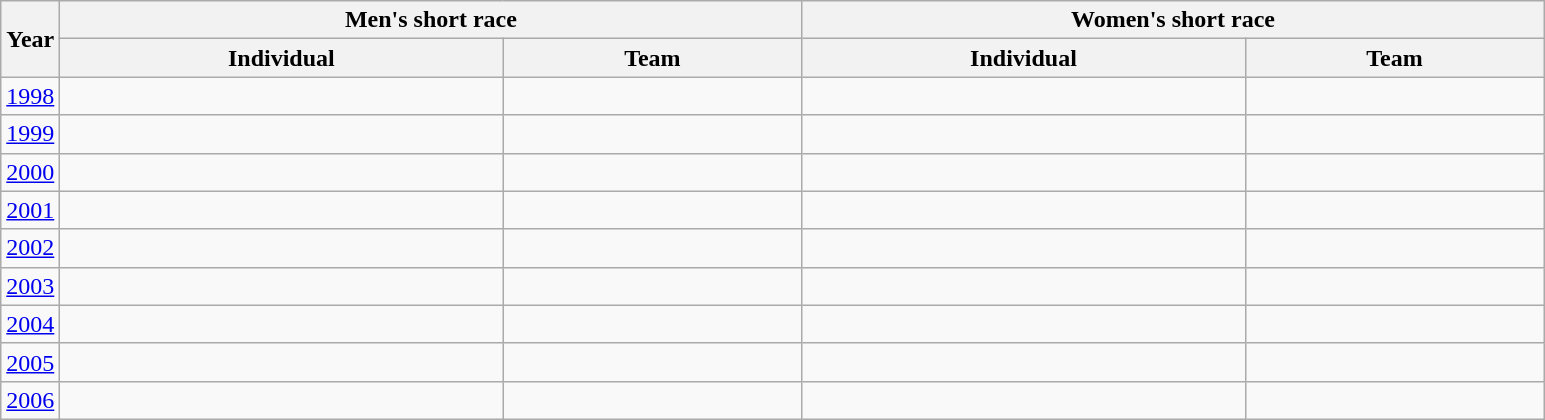<table class="wikitable">
<tr>
<th rowspan=2>Year</th>
<th colspan=2>Men's short race</th>
<th colspan=2>Women's short race</th>
</tr>
<tr>
<th style="width: 18em">Individual</th>
<th style="width: 12em">Team</th>
<th style="width: 18em">Individual</th>
<th style="width: 12em">Team</th>
</tr>
<tr>
<td><a href='#'>1998</a></td>
<td></td>
<td></td>
<td></td>
<td></td>
</tr>
<tr>
<td><a href='#'>1999</a></td>
<td></td>
<td></td>
<td></td>
<td></td>
</tr>
<tr>
<td><a href='#'>2000</a></td>
<td></td>
<td></td>
<td></td>
<td></td>
</tr>
<tr>
<td><a href='#'>2001</a></td>
<td></td>
<td></td>
<td></td>
<td></td>
</tr>
<tr>
<td><a href='#'>2002</a></td>
<td></td>
<td></td>
<td></td>
<td></td>
</tr>
<tr>
<td><a href='#'>2003</a></td>
<td></td>
<td></td>
<td></td>
<td></td>
</tr>
<tr>
<td><a href='#'>2004</a></td>
<td></td>
<td></td>
<td></td>
<td></td>
</tr>
<tr>
<td><a href='#'>2005</a></td>
<td></td>
<td></td>
<td></td>
<td></td>
</tr>
<tr>
<td><a href='#'>2006</a></td>
<td></td>
<td></td>
<td></td>
<td></td>
</tr>
</table>
